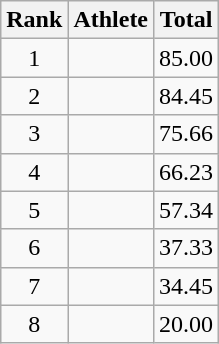<table class="wikitable" style="text-align:center">
<tr>
<th>Rank</th>
<th>Athlete</th>
<th>Total</th>
</tr>
<tr>
<td>1</td>
<td align=left></td>
<td>85.00</td>
</tr>
<tr>
<td>2</td>
<td align=left></td>
<td>84.45</td>
</tr>
<tr>
<td>3</td>
<td align=left></td>
<td>75.66</td>
</tr>
<tr>
<td>4</td>
<td align=left></td>
<td>66.23</td>
</tr>
<tr>
<td>5</td>
<td align=left></td>
<td>57.34</td>
</tr>
<tr>
<td>6</td>
<td align=left></td>
<td>37.33</td>
</tr>
<tr>
<td>7</td>
<td align=left></td>
<td>34.45</td>
</tr>
<tr>
<td>8</td>
<td align=left></td>
<td>20.00</td>
</tr>
</table>
